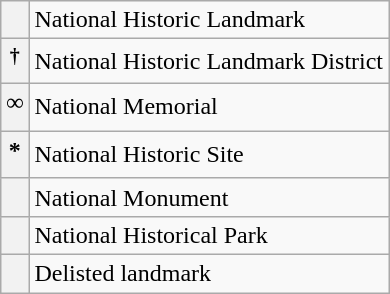<table class="wikitable">
<tr>
<th></th>
<td>National Historic Landmark</td>
</tr>
<tr>
<th><sup>†</sup></th>
<td>National Historic Landmark District</td>
</tr>
<tr>
<th><sup><big>∞</big></sup></th>
<td>National Memorial</td>
</tr>
<tr>
<th><sup><big>*</big></sup></th>
<td>National Historic Site</td>
</tr>
<tr>
<th></th>
<td>National Monument</td>
</tr>
<tr>
<th></th>
<td>National Historical Park</td>
</tr>
<tr>
<th></th>
<td>Delisted landmark</td>
</tr>
</table>
